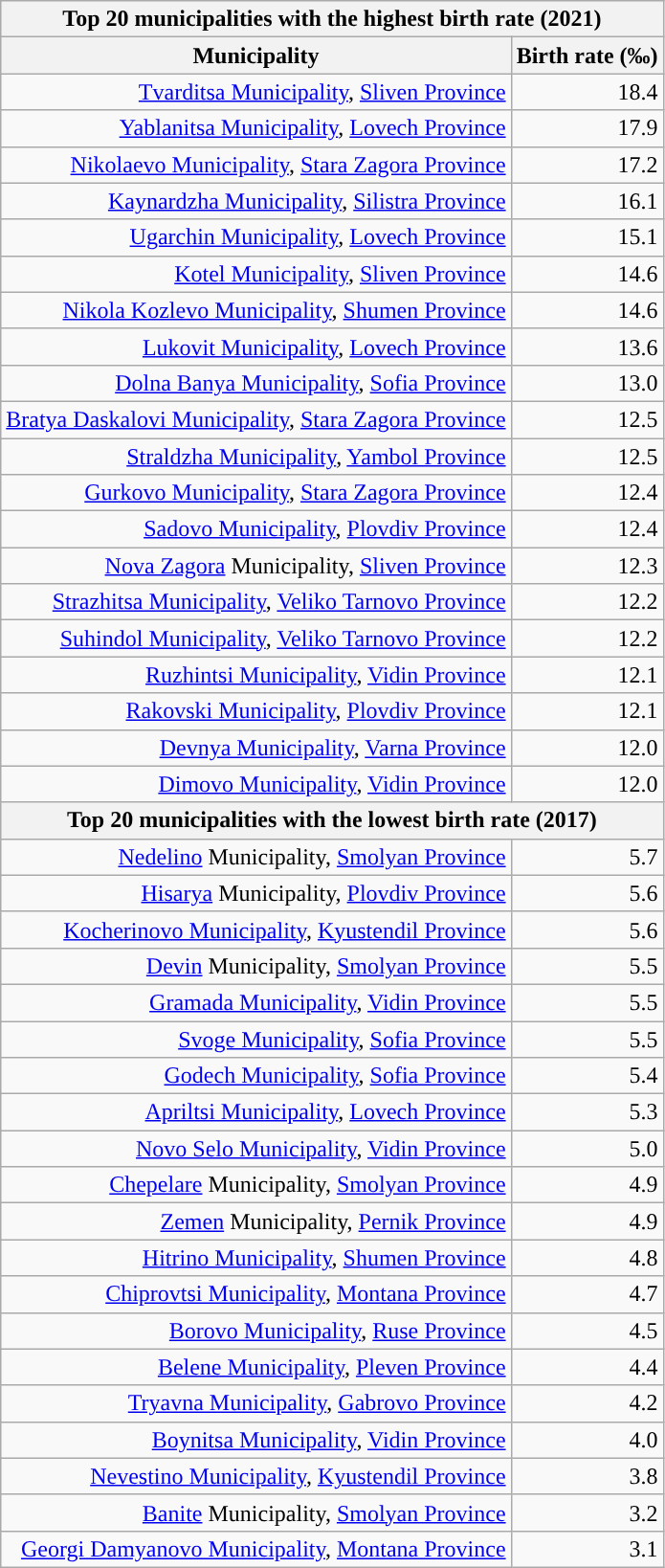<table class="wikitable centre" style="text-align: right;">
<tr>
<th colspan=19>Top 20 municipalities with the highest birth rate (2021)</th>
</tr>
<tr>
<th>Municipality</th>
<th>Birth rate (‰)</th>
</tr>
<tr>
<td style="text-align:right;"><a href='#'>Tvarditsa Municipality</a>, <a href='#'>Sliven Province</a></td>
<td style="text-align:right;">18.4</td>
</tr>
<tr>
<td style="text-align:right;"><a href='#'>Yablanitsa Municipality</a>, <a href='#'>Lovech Province</a></td>
<td style="text-align:right;">17.9</td>
</tr>
<tr>
<td style="text-align:right;"><a href='#'>Nikolaevo Municipality</a>, <a href='#'>Stara Zagora Province</a></td>
<td style="text-align:right;">17.2</td>
</tr>
<tr>
<td style="text-align:right;"><a href='#'>Kaynardzha Municipality</a>, <a href='#'>Silistra Province</a></td>
<td>16.1</td>
</tr>
<tr>
<td style="text-align:right;"><a href='#'>Ugarchin Municipality</a>, <a href='#'>Lovech Province</a></td>
<td>15.1</td>
</tr>
<tr>
<td style="text-align:right;"><a href='#'>Kotel Municipality</a>, <a href='#'>Sliven Province</a></td>
<td>14.6</td>
</tr>
<tr>
<td style="text-align:right;"><a href='#'>Nikola Kozlevo Municipality</a>, <a href='#'>Shumen Province</a></td>
<td>14.6</td>
</tr>
<tr>
<td style="text-align:right;"><a href='#'>Lukovit Municipality</a>, <a href='#'>Lovech Province</a></td>
<td>13.6</td>
</tr>
<tr>
<td style="text-align:right;"><a href='#'>Dolna Banya Municipality</a>, <a href='#'>Sofia Province</a></td>
<td>13.0</td>
</tr>
<tr>
<td style="text-align:right;"><a href='#'>Bratya Daskalovi Municipality</a>, <a href='#'>Stara Zagora Province</a></td>
<td>12.5</td>
</tr>
<tr>
<td style="text-align:right;"><a href='#'>Straldzha Municipality</a>, <a href='#'>Yambol Province</a></td>
<td>12.5</td>
</tr>
<tr>
<td style="text-align:right;"><a href='#'>Gurkovo Municipality</a>, <a href='#'>Stara Zagora Province</a></td>
<td>12.4</td>
</tr>
<tr>
<td style="text-align:right;"><a href='#'>Sadovo Municipality</a>, <a href='#'>Plovdiv Province</a></td>
<td>12.4</td>
</tr>
<tr>
<td style="text-align:right;"><a href='#'>Nova Zagora</a> Municipality, <a href='#'>Sliven Province</a></td>
<td>12.3</td>
</tr>
<tr>
<td style="text-align:right;"><a href='#'>Strazhitsa Municipality</a>, <a href='#'>Veliko Tarnovo Province</a></td>
<td>12.2</td>
</tr>
<tr>
<td style="text-align:right;"><a href='#'>Suhindol Municipality</a>, <a href='#'>Veliko Tarnovo Province</a></td>
<td>12.2</td>
</tr>
<tr>
<td style="text-align:right;"><a href='#'>Ruzhintsi Municipality</a>, <a href='#'>Vidin Province</a></td>
<td>12.1</td>
</tr>
<tr>
<td style="text-align:right;"><a href='#'>Rakovski Municipality</a>, <a href='#'>Plovdiv Province</a></td>
<td>12.1</td>
</tr>
<tr>
<td style="text-align:right;"><a href='#'>Devnya Municipality</a>, <a href='#'>Varna Province</a></td>
<td>12.0</td>
</tr>
<tr>
<td style="text-align:right;"><a href='#'>Dimovo Municipality</a>, <a href='#'>Vidin Province</a></td>
<td>12.0</td>
</tr>
<tr>
<th colspan=19>Top 20 municipalities with the lowest birth rate (2017)</th>
</tr>
<tr>
<td style="text-align:right;"><a href='#'>Nedelino</a> Municipality, <a href='#'>Smolyan Province</a></td>
<td style="text-align:right;">5.7</td>
</tr>
<tr>
<td style="text-align:right;"><a href='#'>Hisarya</a> Municipality, <a href='#'>Plovdiv Province</a></td>
<td style="text-align:right;">5.6</td>
</tr>
<tr>
<td style="text-align:right;"><a href='#'>Kocherinovo Municipality</a>, <a href='#'>Kyustendil Province</a></td>
<td style="text-align:right;">5.6</td>
</tr>
<tr>
<td style="text-align:right;"><a href='#'>Devin</a> Municipality, <a href='#'>Smolyan Province</a></td>
<td style="text-align:right;">5.5</td>
</tr>
<tr>
<td style="text-align:right;"><a href='#'>Gramada Municipality</a>, <a href='#'>Vidin Province</a></td>
<td style="text-align:right;">5.5</td>
</tr>
<tr>
<td style="text-align:right;"><a href='#'>Svoge Municipality</a>, <a href='#'>Sofia Province</a></td>
<td style="text-align:right;">5.5</td>
</tr>
<tr>
<td style="text-align:right;"><a href='#'>Godech Municipality</a>, <a href='#'>Sofia Province</a></td>
<td style="text-align:right;">5.4</td>
</tr>
<tr>
<td style="text-align:right;"><a href='#'>Apriltsi Municipality</a>, <a href='#'>Lovech Province</a></td>
<td style="text-align:right;">5.3</td>
</tr>
<tr>
<td style="text-align:right;"><a href='#'>Novo Selo Municipality</a>, <a href='#'>Vidin Province</a></td>
<td style="text-align:right;">5.0</td>
</tr>
<tr>
<td style="text-align:right;"><a href='#'>Chepelare</a> Municipality, <a href='#'>Smolyan Province</a></td>
<td style="text-align:right;">4.9</td>
</tr>
<tr>
<td style="text-align:right;"><a href='#'>Zemen</a> Municipality, <a href='#'>Pernik Province</a></td>
<td style="text-align:right;">4.9</td>
</tr>
<tr>
<td style="text-align:right;"><a href='#'>Hitrino Municipality</a>, <a href='#'>Shumen Province</a></td>
<td style="text-align:right;">4.8</td>
</tr>
<tr>
<td style="text-align:right;"><a href='#'>Chiprovtsi Municipality</a>, <a href='#'>Montana Province</a></td>
<td style="text-align:right;">4.7</td>
</tr>
<tr>
<td style="text-align:right;"><a href='#'>Borovo Municipality</a>, <a href='#'>Ruse Province</a></td>
<td style="text-align:right;">4.5</td>
</tr>
<tr>
<td style="text-align:right;"><a href='#'>Belene Municipality</a>, <a href='#'>Pleven Province</a></td>
<td style="text-align:right;">4.4</td>
</tr>
<tr>
<td style="text-align:right;"><a href='#'>Tryavna Municipality</a>, <a href='#'>Gabrovo Province</a></td>
<td style="text-align:right;">4.2</td>
</tr>
<tr>
<td style="text-align:right;"><a href='#'>Boynitsa Municipality</a>, <a href='#'>Vidin Province</a></td>
<td style="text-align:right;">4.0</td>
</tr>
<tr>
<td style="text-align:right;"><a href='#'>Nevestino Municipality</a>, <a href='#'>Kyustendil Province</a></td>
<td style="text-align:right;">3.8</td>
</tr>
<tr>
<td style="text-align:right;"><a href='#'>Banite</a> Municipality, <a href='#'>Smolyan Province</a></td>
<td style="text-align:right;">3.2</td>
</tr>
<tr>
<td style="text-align:right;"><a href='#'>Georgi Damyanovo Municipality</a>, <a href='#'>Montana Province</a></td>
<td style="text-align:right;">3.1</td>
</tr>
</table>
